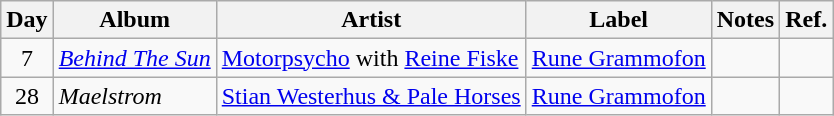<table class="wikitable">
<tr>
<th>Day</th>
<th>Album</th>
<th>Artist</th>
<th>Label</th>
<th>Notes</th>
<th>Ref.</th>
</tr>
<tr>
<td rowspan="1" style="text-align:center;">7</td>
<td><em><a href='#'>Behind The Sun</a></em></td>
<td><a href='#'>Motorpsycho</a> with <a href='#'>Reine Fiske</a></td>
<td><a href='#'>Rune Grammofon</a></td>
<td></td>
<td style="text-align:center;"></td>
</tr>
<tr>
<td rowspan="1" style="text-align:center;">28</td>
<td><em>Maelstrom</em></td>
<td><a href='#'>Stian Westerhus & Pale Horses</a></td>
<td><a href='#'>Rune Grammofon</a></td>
<td></td>
<td style="text-align:center;"></td>
</tr>
</table>
